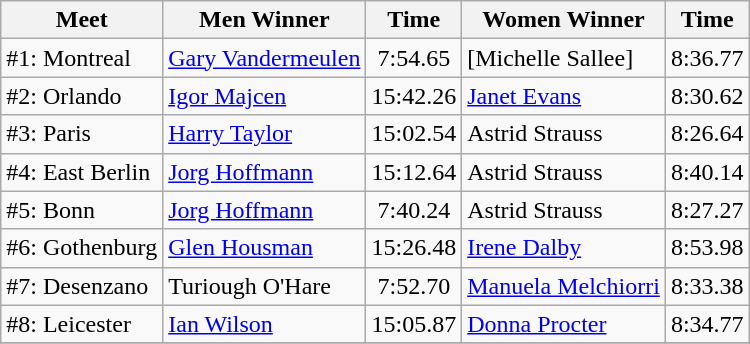<table class=wikitable>
<tr>
<th>Meet</th>
<th>Men Winner</th>
<th>Time</th>
<th>Women Winner</th>
<th>Time</th>
</tr>
<tr>
<td>#1: Montreal</td>
<td> <a href='#'>Gary Vandermeulen</a></td>
<td align=center>7:54.65</td>
<td> [Michelle Sallee]</td>
<td align=center>8:36.77</td>
</tr>
<tr>
<td>#2: Orlando</td>
<td> <a href='#'>Igor Majcen</a></td>
<td align=center>15:42.26</td>
<td> <a href='#'>Janet Evans</a></td>
<td align=center>8:30.62</td>
</tr>
<tr>
<td>#3: Paris</td>
<td> <a href='#'>Harry Taylor</a></td>
<td align=center>15:02.54</td>
<td> Astrid Strauss</td>
<td align=center>8:26.64</td>
</tr>
<tr>
<td>#4: East Berlin</td>
<td> <a href='#'>Jorg Hoffmann</a></td>
<td align=center>15:12.64</td>
<td> Astrid Strauss</td>
<td align=center>8:40.14</td>
</tr>
<tr>
<td>#5: Bonn</td>
<td> <a href='#'>Jorg Hoffmann</a></td>
<td align=center>7:40.24</td>
<td> Astrid Strauss</td>
<td align=center>8:27.27</td>
</tr>
<tr>
<td>#6: Gothenburg</td>
<td> <a href='#'>Glen Housman</a></td>
<td align=center>15:26.48</td>
<td> <a href='#'>Irene Dalby</a></td>
<td align=center>8:53.98</td>
</tr>
<tr>
<td>#7: Desenzano</td>
<td> Turiough O'Hare</td>
<td align=center>7:52.70</td>
<td> <a href='#'>Manuela Melchiorri</a></td>
<td align=center>8:33.38</td>
</tr>
<tr>
<td>#8: Leicester</td>
<td> <a href='#'>Ian Wilson</a></td>
<td align=center>15:05.87</td>
<td> <a href='#'>Donna Procter</a></td>
<td align=center>8:34.77</td>
</tr>
<tr>
</tr>
</table>
